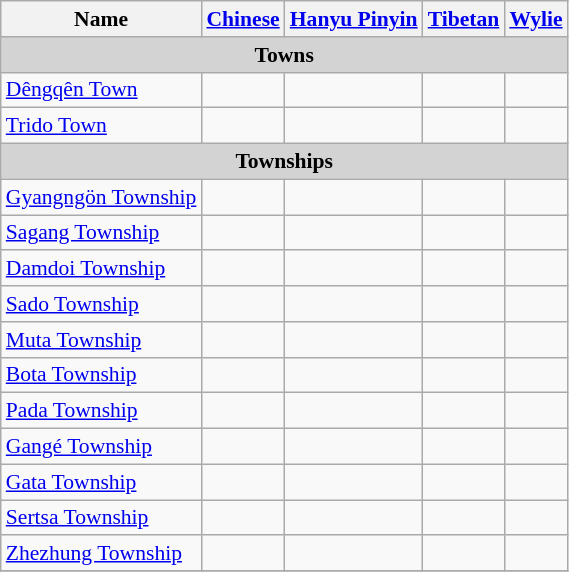<table class="wikitable"  style="font-size:90%;" align=center>
<tr>
<th>Name</th>
<th><a href='#'>Chinese</a></th>
<th><a href='#'>Hanyu Pinyin</a></th>
<th><a href='#'>Tibetan</a></th>
<th><a href='#'>Wylie</a></th>
</tr>
<tr --------->
<td colspan="7"  style="text-align:center; background:#d3d3d3;"><strong>Towns</strong></td>
</tr>
<tr --------->
<td><a href='#'>Dêngqên Town</a></td>
<td></td>
<td></td>
<td></td>
<td></td>
</tr>
<tr>
<td><a href='#'>Trido Town</a></td>
<td></td>
<td></td>
<td></td>
<td></td>
</tr>
<tr --------->
<td colspan="7"  style="text-align:center; background:#d3d3d3;"><strong>Townships</strong></td>
</tr>
<tr --------->
<td><a href='#'>Gyangngön Township</a></td>
<td></td>
<td></td>
<td></td>
<td></td>
</tr>
<tr>
<td><a href='#'>Sagang Township</a></td>
<td></td>
<td></td>
<td></td>
<td></td>
</tr>
<tr>
<td><a href='#'>Damdoi Township</a></td>
<td></td>
<td></td>
<td></td>
<td></td>
</tr>
<tr>
<td><a href='#'>Sado Township</a></td>
<td></td>
<td></td>
<td></td>
<td></td>
</tr>
<tr>
<td><a href='#'>Muta Township</a></td>
<td></td>
<td></td>
<td></td>
<td></td>
</tr>
<tr>
<td><a href='#'>Bota Township</a></td>
<td></td>
<td></td>
<td></td>
<td></td>
</tr>
<tr>
<td><a href='#'>Pada Township</a></td>
<td></td>
<td></td>
<td></td>
<td></td>
</tr>
<tr>
<td><a href='#'>Gangé Township</a></td>
<td></td>
<td></td>
<td></td>
<td></td>
</tr>
<tr>
<td><a href='#'>Gata Township</a></td>
<td></td>
<td></td>
<td></td>
<td></td>
</tr>
<tr>
<td><a href='#'>Sertsa Township</a></td>
<td></td>
<td></td>
<td></td>
<td></td>
</tr>
<tr>
<td><a href='#'>Zhezhung Township</a></td>
<td></td>
<td></td>
<td></td>
<td></td>
</tr>
<tr>
</tr>
</table>
